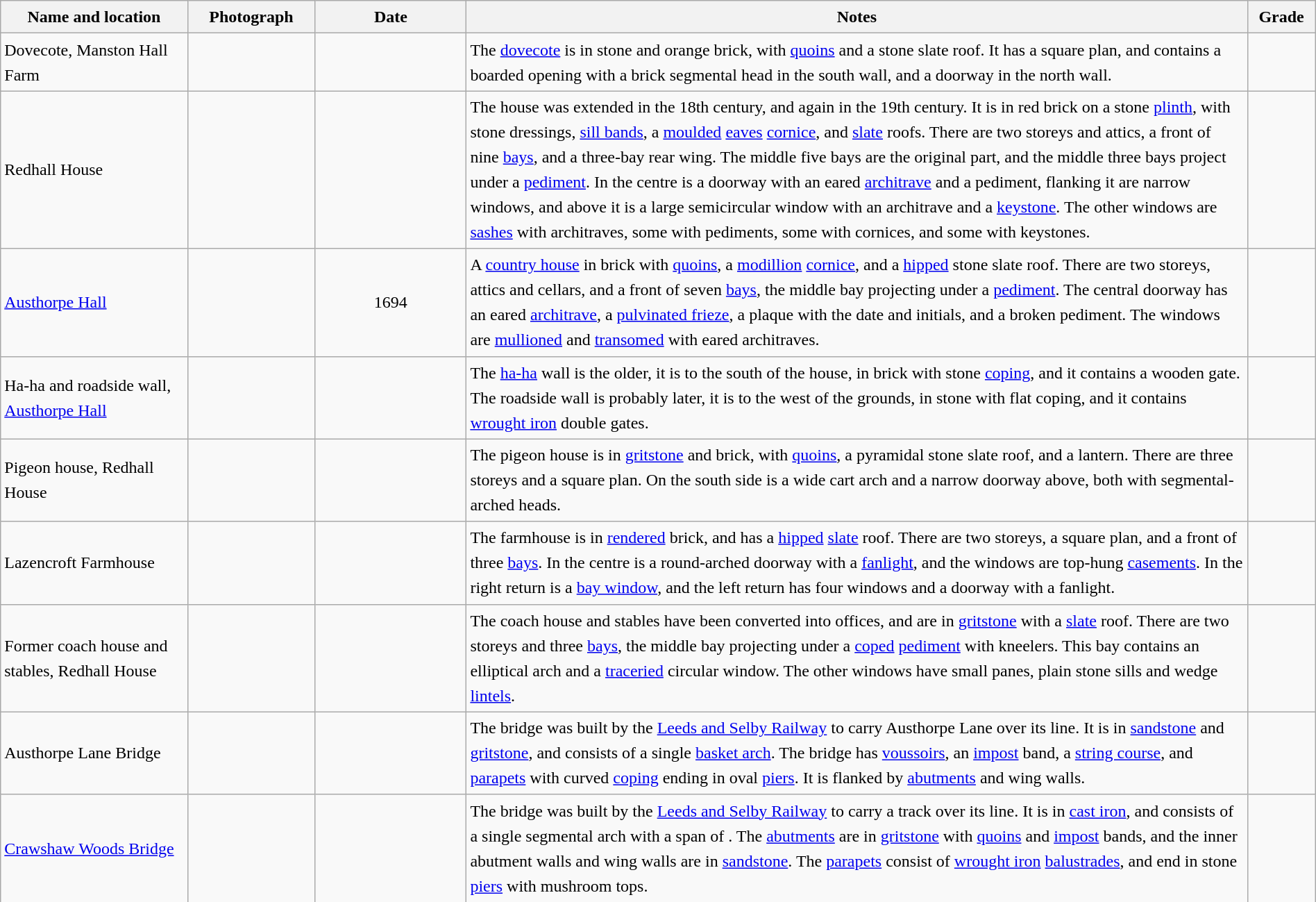<table class="wikitable sortable plainrowheaders" style="width:100%; border:0; text-align:left; line-height:150%;">
<tr>
<th scope="col"  style="width:150px">Name and location</th>
<th scope="col"  style="width:100px" class="unsortable">Photograph</th>
<th scope="col"  style="width:120px">Date</th>
<th scope="col"  style="width:650px" class="unsortable">Notes</th>
<th scope="col"  style="width:50px">Grade</th>
</tr>
<tr>
<td>Dovecote, Manston Hall Farm<br><small></small></td>
<td></td>
<td align="center"></td>
<td>The <a href='#'>dovecote</a> is in stone and orange brick, with <a href='#'>quoins</a> and a stone slate roof.  It has a square plan, and contains a boarded opening with a brick segmental head in the south wall, and a doorway in the north wall.</td>
<td align="center" ></td>
</tr>
<tr>
<td>Redhall House<br><small></small></td>
<td></td>
<td align="center"></td>
<td>The house was extended in the 18th century, and again in the 19th century.  It is in red brick on a stone <a href='#'>plinth</a>, with stone dressings, <a href='#'>sill bands</a>, a <a href='#'>moulded</a> <a href='#'>eaves</a> <a href='#'>cornice</a>, and <a href='#'>slate</a> roofs.  There are two storeys and attics, a front of nine <a href='#'>bays</a>, and a three-bay rear wing.  The middle five bays are the original part, and the middle three bays project under a <a href='#'>pediment</a>.  In the centre is a doorway with an eared <a href='#'>architrave</a> and a pediment, flanking it are narrow windows, and above it is a large semicircular window with an architrave and a <a href='#'>keystone</a>.  The other windows are <a href='#'>sashes</a> with architraves, some with pediments, some with cornices, and some with keystones.</td>
<td align="center" ></td>
</tr>
<tr>
<td><a href='#'>Austhorpe Hall</a><br><small></small></td>
<td></td>
<td align="center">1694</td>
<td>A <a href='#'>country house</a> in brick with <a href='#'>quoins</a>, a <a href='#'>modillion</a> <a href='#'>cornice</a>, and a <a href='#'>hipped</a> stone slate roof.  There are two storeys, attics and cellars, and a front of seven <a href='#'>bays</a>, the middle bay projecting under a <a href='#'>pediment</a>.  The central doorway has an eared <a href='#'>architrave</a>, a <a href='#'>pulvinated frieze</a>, a plaque with the date and initials, and a broken pediment.  The windows are <a href='#'>mullioned</a> and <a href='#'>transomed</a> with eared architraves.</td>
<td align="center" ></td>
</tr>
<tr>
<td>Ha-ha and roadside wall, <a href='#'>Austhorpe Hall</a><br><small></small></td>
<td></td>
<td align="center"></td>
<td>The <a href='#'>ha-ha</a> wall is the older, it is to the south of the house, in brick with stone <a href='#'>coping</a>, and it contains a wooden gate.  The roadside wall is probably later, it is to the west of the grounds, in stone with flat coping, and it contains <a href='#'>wrought iron</a> double gates.</td>
<td align="center" ></td>
</tr>
<tr>
<td>Pigeon house, Redhall House<br><small></small></td>
<td></td>
<td align="center"></td>
<td>The pigeon house is in <a href='#'>gritstone</a> and brick, with <a href='#'>quoins</a>, a pyramidal stone slate roof, and a lantern.  There are three storeys and a square plan.  On the south side is a wide cart arch and a narrow doorway above, both with segmental-arched heads.</td>
<td align="center" ></td>
</tr>
<tr>
<td>Lazencroft Farmhouse<br><small></small></td>
<td></td>
<td align="center"></td>
<td>The farmhouse is in <a href='#'>rendered</a> brick, and has a <a href='#'>hipped</a> <a href='#'>slate</a> roof.  There are two storeys, a square plan, and a front of three <a href='#'>bays</a>.  In the centre is a round-arched doorway with a <a href='#'>fanlight</a>, and the windows are top-hung <a href='#'>casements</a>.  In the right return is a <a href='#'>bay window</a>, and the left return has four windows and a doorway with a fanlight.</td>
<td align="center" ></td>
</tr>
<tr>
<td>Former coach house and stables, Redhall House<br><small></small></td>
<td></td>
<td align="center"></td>
<td>The coach house and stables have been converted into offices, and are in <a href='#'>gritstone</a> with a <a href='#'>slate</a> roof.  There are two storeys and three <a href='#'>bays</a>, the middle bay projecting under a <a href='#'>coped</a> <a href='#'>pediment</a> with kneelers.   This bay contains an elliptical arch and a <a href='#'>traceried</a> circular window.  The other windows have small panes, plain stone sills and wedge <a href='#'>lintels</a>.</td>
<td align="center" ></td>
</tr>
<tr>
<td>Austhorpe Lane Bridge<br><small></small></td>
<td></td>
<td align="center"></td>
<td>The bridge was built by the <a href='#'>Leeds and Selby Railway</a> to carry Austhorpe Lane over its line.  It is in <a href='#'>sandstone</a> and <a href='#'>gritstone</a>, and consists of a single <a href='#'>basket arch</a>.  The bridge has <a href='#'>voussoirs</a>, an <a href='#'>impost</a> band, a <a href='#'>string course</a>, and <a href='#'>parapets</a> with curved <a href='#'>coping</a> ending in oval <a href='#'>piers</a>.  It is flanked by <a href='#'>abutments</a> and wing walls.</td>
<td align="center" ></td>
</tr>
<tr>
<td><a href='#'>Crawshaw Woods Bridge</a><br><small></small></td>
<td></td>
<td align="center"></td>
<td>The bridge was built by the <a href='#'>Leeds and Selby Railway</a> to carry a track over its line.  It is in <a href='#'>cast iron</a>, and consists of a single segmental arch with a span of .  The <a href='#'>abutments</a> are in <a href='#'>gritstone</a> with <a href='#'>quoins</a> and <a href='#'>impost</a> bands, and the inner abutment walls and wing walls are in <a href='#'>sandstone</a>.  The <a href='#'>parapets</a> consist of <a href='#'>wrought iron</a> <a href='#'>balustrades</a>, and end in stone <a href='#'>piers</a> with mushroom tops.</td>
<td align="center" ></td>
</tr>
<tr>
</tr>
</table>
